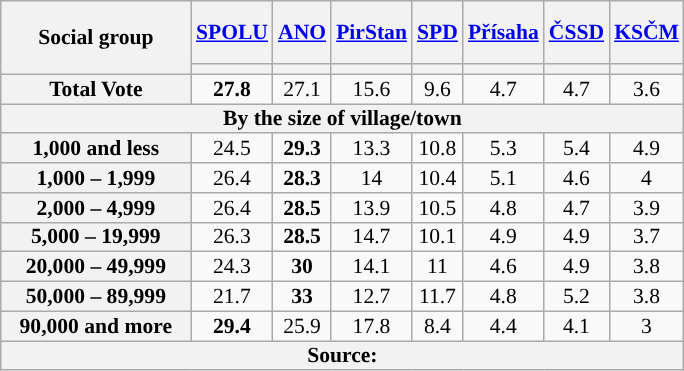<table class="wikitable sortable" style="text-align:center; font-size:90%; line-height:13px;">
<tr style="height:42px;">
<th style="width:120px;" rowspan="2">Social group</th>
<th><a href='#'><span>SPOLU</span></a></th>
<th><a href='#'><span>ANO</span></a></th>
<th><a href='#'><span>PirStan</span></a></th>
<th><a href='#'><span>SPD</span></a></th>
<th><a href='#'><span>Přísaha</span></a></th>
<th><a href='#'><span>ČSSD</span></a></th>
<th><a href='#'><span>KSČM</span></a></th>
</tr>
<tr class="sorttop">
<th class="unsortable" style="color:inherit;background:"></th>
<th class="unsortable" style="color:inherit;background:"></th>
<th class="unsortable" style="color:inherit;background:"></th>
<th class="unsortable" style="color:inherit;background:"></th>
<th class="unsortable" style="color:inherit;background:"></th>
<th class="unsortable" style="color:inherit;background:"></th>
<th class="unsortable" style="color:inherit;background:"></th>
</tr>
<tr>
<th>Total Vote</th>
<td><strong>27.8</strong></td>
<td>27.1</td>
<td>15.6</td>
<td>9.6</td>
<td>4.7</td>
<td>4.7</td>
<td>3.6</td>
</tr>
<tr>
<th colspan=8>By the size of village/town</th>
</tr>
<tr>
<th>1,000 and less</th>
<td>24.5</td>
<td><strong>29.3</strong></td>
<td>13.3</td>
<td>10.8</td>
<td>5.3</td>
<td>5.4</td>
<td>4.9</td>
</tr>
<tr>
<th>1,000 – 1,999</th>
<td>26.4</td>
<td><strong>28.3</strong></td>
<td>14</td>
<td>10.4</td>
<td>5.1</td>
<td>4.6</td>
<td>4</td>
</tr>
<tr>
<th>2,000 – 4,999</th>
<td>26.4</td>
<td><strong>28.5</strong></td>
<td>13.9</td>
<td>10.5</td>
<td>4.8</td>
<td>4.7</td>
<td>3.9</td>
</tr>
<tr>
<th>5,000 – 19,999</th>
<td>26.3</td>
<td><strong>28.5</strong></td>
<td>14.7</td>
<td>10.1</td>
<td>4.9</td>
<td>4.9</td>
<td>3.7</td>
</tr>
<tr>
<th>20,000 – 49,999</th>
<td>24.3</td>
<td><strong>30</strong></td>
<td>14.1</td>
<td>11</td>
<td>4.6</td>
<td>4.9</td>
<td>3.8</td>
</tr>
<tr>
<th>50,000 – 89,999</th>
<td>21.7</td>
<td><strong>33</strong></td>
<td>12.7</td>
<td>11.7</td>
<td>4.8</td>
<td>5.2</td>
<td>3.8</td>
</tr>
<tr>
<th>90,000 and more</th>
<td><strong>29.4</strong></td>
<td>25.9</td>
<td>17.8</td>
<td>8.4</td>
<td>4.4</td>
<td>4.1</td>
<td>3</td>
</tr>
<tr>
<th colspan=8>Source:</th>
</tr>
</table>
